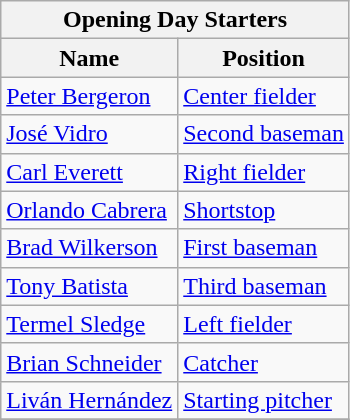<table class="wikitable" style="text-align:left">
<tr>
<th colspan="2">Opening Day Starters</th>
</tr>
<tr>
<th>Name</th>
<th>Position</th>
</tr>
<tr>
<td><a href='#'>Peter Bergeron</a></td>
<td><a href='#'>Center fielder</a></td>
</tr>
<tr>
<td><a href='#'>José Vidro</a></td>
<td><a href='#'>Second baseman</a></td>
</tr>
<tr>
<td><a href='#'>Carl Everett</a></td>
<td><a href='#'>Right fielder</a></td>
</tr>
<tr>
<td><a href='#'>Orlando Cabrera</a></td>
<td><a href='#'>Shortstop</a></td>
</tr>
<tr>
<td><a href='#'>Brad Wilkerson</a></td>
<td><a href='#'>First baseman</a></td>
</tr>
<tr>
<td><a href='#'>Tony Batista</a></td>
<td><a href='#'>Third baseman</a></td>
</tr>
<tr>
<td><a href='#'>Termel Sledge</a></td>
<td><a href='#'>Left fielder</a></td>
</tr>
<tr>
<td><a href='#'>Brian Schneider</a></td>
<td><a href='#'>Catcher</a></td>
</tr>
<tr>
<td><a href='#'>Liván Hernández</a></td>
<td><a href='#'>Starting pitcher</a></td>
</tr>
<tr>
</tr>
</table>
